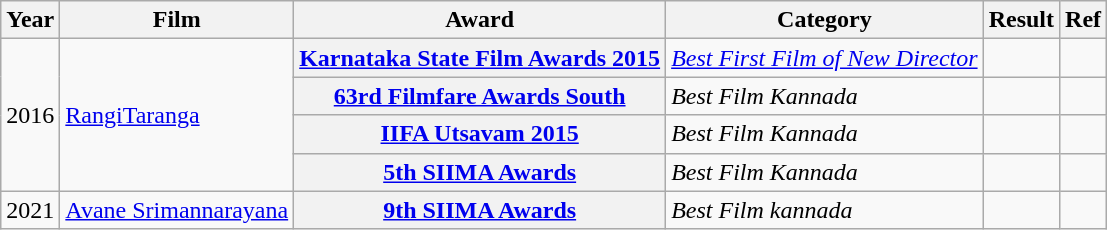<table class="wikitable sortable">
<tr>
<th>Year</th>
<th>Film</th>
<th>Award</th>
<th>Category</th>
<th>Result</th>
<th>Ref</th>
</tr>
<tr>
<td rowspan="4">2016</td>
<td rowspan="4"><a href='#'>RangiTaranga</a></td>
<th><strong><a href='#'>Karnataka State Film Awards 2015</a></strong></th>
<td><em><a href='#'>Best First Film of New Director</a></em></td>
<td></td>
<td></td>
</tr>
<tr>
<th><strong><a href='#'>63rd Filmfare Awards South</a></strong></th>
<td><em>Best Film Kannada</em></td>
<td></td>
<td></td>
</tr>
<tr>
<th><strong><a href='#'>IIFA Utsavam 2015</a></strong></th>
<td><em>Best Film Kannada</em></td>
<td></td>
<td></td>
</tr>
<tr>
<th><strong><a href='#'>5th SIIMA Awards</a></strong></th>
<td><em>Best Film Kannada</em></td>
<td></td>
<td></td>
</tr>
<tr>
<td>2021</td>
<td><a href='#'>Avane Srimannarayana</a></td>
<th><a href='#'>9th SIIMA Awards</a></th>
<td><em>Best Film kannada</em></td>
<td></td>
<td></td>
</tr>
</table>
